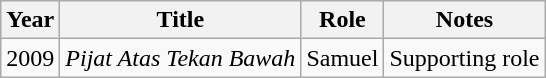<table class="wikitable">
<tr>
<th>Year</th>
<th>Title</th>
<th>Role</th>
<th>Notes</th>
</tr>
<tr>
<td>2009</td>
<td><em>Pijat Atas Tekan Bawah</em></td>
<td>Samuel</td>
<td>Supporting role</td>
</tr>
</table>
